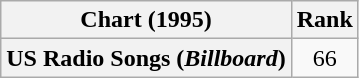<table class="wikitable plainrowheaders" style="text-align:center">
<tr>
<th>Chart (1995)</th>
<th>Rank</th>
</tr>
<tr>
<th scope="row">US Radio Songs (<em>Billboard</em>)</th>
<td>66</td>
</tr>
</table>
